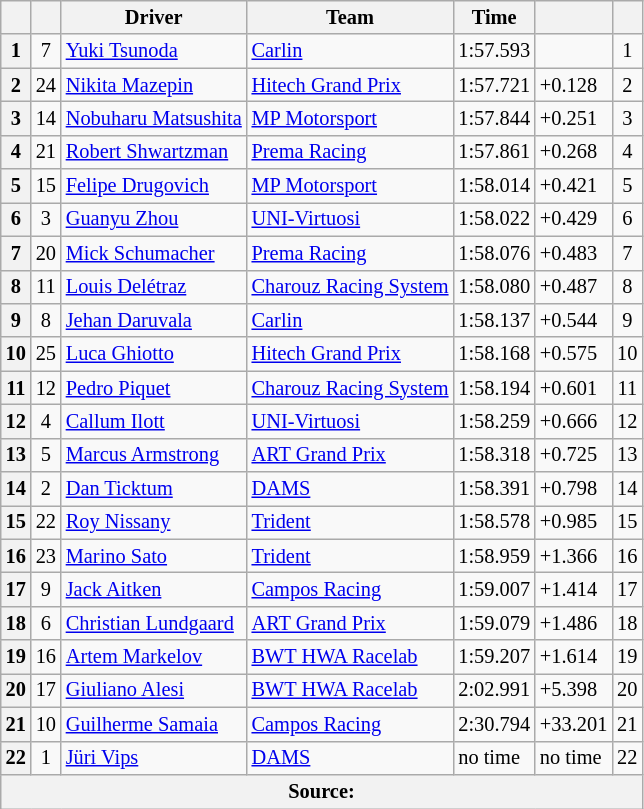<table class="wikitable" style="font-size:85%">
<tr>
<th scope="col"></th>
<th scope="col"></th>
<th scope="col">Driver</th>
<th scope="col">Team</th>
<th scope="col">Time</th>
<th scope="col"></th>
<th scope="col"></th>
</tr>
<tr>
<th scope=row>1</th>
<td align=center>7</td>
<td> <a href='#'>Yuki Tsunoda</a></td>
<td><a href='#'>Carlin</a></td>
<td>1:57.593</td>
<td></td>
<td align=center>1</td>
</tr>
<tr>
<th scope=row>2</th>
<td align=center>24</td>
<td> <a href='#'>Nikita Mazepin</a></td>
<td><a href='#'>Hitech Grand Prix</a></td>
<td>1:57.721</td>
<td>+0.128</td>
<td align=center>2</td>
</tr>
<tr>
<th scope=row>3</th>
<td align=center>14</td>
<td> <a href='#'>Nobuharu Matsushita</a></td>
<td><a href='#'>MP Motorsport</a></td>
<td>1:57.844</td>
<td>+0.251</td>
<td align=center>3</td>
</tr>
<tr>
<th scope=row>4</th>
<td align=center>21</td>
<td> <a href='#'>Robert Shwartzman</a></td>
<td><a href='#'>Prema Racing</a></td>
<td>1:57.861</td>
<td>+0.268</td>
<td align=center>4</td>
</tr>
<tr>
<th scope=row>5</th>
<td align=center>15</td>
<td> <a href='#'>Felipe Drugovich</a></td>
<td><a href='#'>MP Motorsport</a></td>
<td>1:58.014</td>
<td>+0.421</td>
<td align=center>5</td>
</tr>
<tr>
<th scope=row>6</th>
<td align=center>3</td>
<td> <a href='#'>Guanyu Zhou</a></td>
<td><a href='#'>UNI-Virtuosi</a></td>
<td>1:58.022</td>
<td>+0.429</td>
<td align=center>6</td>
</tr>
<tr>
<th scope=row>7</th>
<td align=center>20</td>
<td> <a href='#'>Mick Schumacher</a></td>
<td><a href='#'>Prema Racing</a></td>
<td>1:58.076</td>
<td>+0.483</td>
<td align=center>7</td>
</tr>
<tr>
<th scope=row>8</th>
<td align=center>11</td>
<td> <a href='#'>Louis Delétraz</a></td>
<td><a href='#'>Charouz Racing System</a></td>
<td>1:58.080</td>
<td>+0.487</td>
<td align=center>8</td>
</tr>
<tr>
<th scope=row>9</th>
<td align=center>8</td>
<td> <a href='#'>Jehan Daruvala</a></td>
<td><a href='#'>Carlin</a></td>
<td>1:58.137</td>
<td>+0.544</td>
<td align=center>9</td>
</tr>
<tr>
<th scope=row>10</th>
<td align=center>25</td>
<td> <a href='#'>Luca Ghiotto</a></td>
<td><a href='#'>Hitech Grand Prix</a></td>
<td>1:58.168</td>
<td>+0.575</td>
<td align=center>10</td>
</tr>
<tr>
<th scope=row>11</th>
<td align=center>12</td>
<td> <a href='#'>Pedro Piquet</a></td>
<td><a href='#'>Charouz Racing System</a></td>
<td>1:58.194</td>
<td>+0.601</td>
<td align=center>11</td>
</tr>
<tr>
<th scope=row>12</th>
<td align=center>4</td>
<td> <a href='#'>Callum Ilott</a></td>
<td><a href='#'>UNI-Virtuosi</a></td>
<td>1:58.259</td>
<td>+0.666</td>
<td align=center>12</td>
</tr>
<tr>
<th scope=row>13</th>
<td align=center>5</td>
<td> <a href='#'>Marcus Armstrong</a></td>
<td><a href='#'>ART Grand Prix</a></td>
<td>1:58.318</td>
<td>+0.725</td>
<td align=center>13</td>
</tr>
<tr>
<th scope=row>14</th>
<td align=center>2</td>
<td> <a href='#'>Dan Ticktum</a></td>
<td><a href='#'>DAMS</a></td>
<td>1:58.391</td>
<td>+0.798</td>
<td align=center>14</td>
</tr>
<tr>
<th scope=row>15</th>
<td align=center>22</td>
<td> <a href='#'>Roy Nissany</a></td>
<td><a href='#'>Trident</a></td>
<td>1:58.578</td>
<td>+0.985</td>
<td align=center>15</td>
</tr>
<tr>
<th scope=row>16</th>
<td align=center>23</td>
<td> <a href='#'>Marino Sato</a></td>
<td><a href='#'>Trident</a></td>
<td>1:58.959</td>
<td>+1.366</td>
<td align=center>16</td>
</tr>
<tr>
<th scope=row>17</th>
<td align=center>9</td>
<td> <a href='#'>Jack Aitken</a></td>
<td><a href='#'>Campos Racing</a></td>
<td>1:59.007</td>
<td>+1.414</td>
<td align=center>17</td>
</tr>
<tr>
<th scope=row>18</th>
<td align=center>6</td>
<td> <a href='#'>Christian Lundgaard</a></td>
<td><a href='#'>ART Grand Prix</a></td>
<td>1:59.079</td>
<td>+1.486</td>
<td align=center>18</td>
</tr>
<tr>
<th scope=row>19</th>
<td align=center>16</td>
<td> <a href='#'>Artem Markelov</a></td>
<td><a href='#'>BWT HWA Racelab</a></td>
<td>1:59.207</td>
<td>+1.614</td>
<td align=center>19</td>
</tr>
<tr>
<th scope=row>20</th>
<td align=center>17</td>
<td> <a href='#'>Giuliano Alesi</a></td>
<td><a href='#'>BWT HWA Racelab</a></td>
<td>2:02.991</td>
<td>+5.398</td>
<td align=center>20</td>
</tr>
<tr>
<th scope=row>21</th>
<td align=center>10</td>
<td> <a href='#'>Guilherme Samaia</a></td>
<td><a href='#'>Campos Racing</a></td>
<td>2:30.794</td>
<td>+33.201</td>
<td align=center>21</td>
</tr>
<tr>
<th scope=row>22</th>
<td align=center>1</td>
<td> <a href='#'>Jüri Vips</a></td>
<td><a href='#'>DAMS</a></td>
<td>no time</td>
<td>no time</td>
<td align=center>22</td>
</tr>
<tr>
<th colspan="7">Source:</th>
</tr>
</table>
